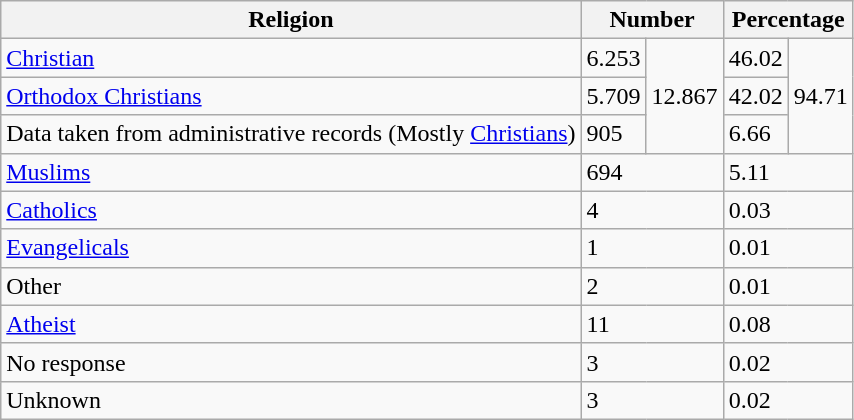<table class="wikitable">
<tr>
<th>Religion</th>
<th colspan="2">Number</th>
<th colspan="2">Percentage</th>
</tr>
<tr>
<td><a href='#'>Christian</a></td>
<td>6.253</td>
<td rowspan="3">12.867</td>
<td>46.02</td>
<td rowspan="3">94.71</td>
</tr>
<tr>
<td><a href='#'>Orthodox Christians</a></td>
<td>5.709</td>
<td>42.02</td>
</tr>
<tr>
<td>Data taken from administrative records (Mostly <a href='#'>Christians</a>)</td>
<td>905</td>
<td>6.66</td>
</tr>
<tr>
<td><a href='#'>Muslims</a></td>
<td colspan="2">694</td>
<td colspan="2">5.11</td>
</tr>
<tr>
<td><a href='#'>Catholics</a></td>
<td colspan="2">4</td>
<td colspan="2">0.03</td>
</tr>
<tr>
<td><a href='#'>Evangelicals</a></td>
<td colspan="2">1</td>
<td colspan="2">0.01</td>
</tr>
<tr>
<td>Other</td>
<td colspan="2">2</td>
<td colspan="2">0.01</td>
</tr>
<tr>
<td><a href='#'>Atheist</a></td>
<td colspan="2">11</td>
<td colspan="2">0.08</td>
</tr>
<tr>
<td>No response</td>
<td colspan="2">3</td>
<td colspan="2">0.02</td>
</tr>
<tr>
<td>Unknown</td>
<td colspan="2">3</td>
<td colspan="2">0.02</td>
</tr>
</table>
